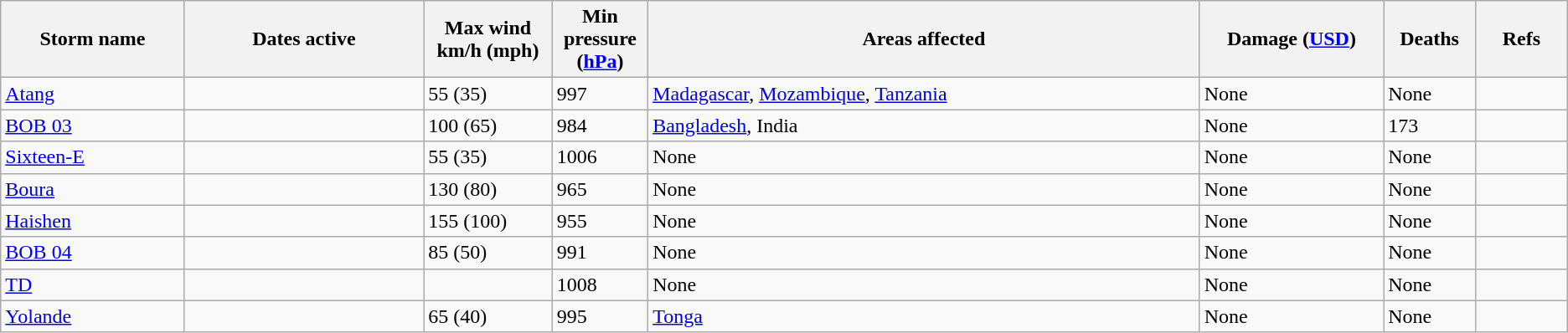<table class="wikitable sortable">
<tr>
<th width="10%"><strong>Storm name</strong></th>
<th width="13%"><strong>Dates active</strong></th>
<th width="7%"><strong>Max wind km/h (mph)</strong></th>
<th width="5%"><strong>Min pressure (<a href='#'>hPa</a>)</strong></th>
<th width="30%" class="unsortable"><strong>Areas affected</strong></th>
<th width="10%"><strong>Damage (<a href='#'>USD</a>)</strong></th>
<th width="5%"><strong>Deaths</strong></th>
<th width="5%" class="unsortable"><strong>Refs</strong></th>
</tr>
<tr>
<td><a href='#'>Atang</a></td>
<td></td>
<td>55 (35)</td>
<td>997</td>
<td><a href='#'>Madagascar</a>, <a href='#'>Mozambique</a>, <a href='#'>Tanzania</a></td>
<td>None</td>
<td>None</td>
<td></td>
</tr>
<tr>
<td><a href='#'>BOB 03</a></td>
<td></td>
<td>100 (65)</td>
<td>984</td>
<td><a href='#'>Bangladesh</a>, India</td>
<td>None</td>
<td>173</td>
<td></td>
</tr>
<tr>
<td><a href='#'>Sixteen-E</a></td>
<td></td>
<td>55 (35)</td>
<td>1006</td>
<td>None</td>
<td>None</td>
<td>None</td>
<td></td>
</tr>
<tr>
<td><a href='#'>Boura</a></td>
<td></td>
<td>130 (80)</td>
<td>965</td>
<td>None</td>
<td>None</td>
<td>None</td>
<td></td>
</tr>
<tr>
<td><a href='#'>Haishen</a></td>
<td></td>
<td>155 (100)</td>
<td>955</td>
<td>None</td>
<td>None</td>
<td>None</td>
<td></td>
</tr>
<tr>
<td><a href='#'>BOB 04</a></td>
<td></td>
<td>85 (50)</td>
<td>991</td>
<td>None</td>
<td>None</td>
<td>None</td>
<td></td>
</tr>
<tr>
<td><a href='#'>TD</a></td>
<td></td>
<td></td>
<td>1008</td>
<td>None</td>
<td>None</td>
<td>None</td>
<td></td>
</tr>
<tr>
<td><a href='#'>Yolande</a></td>
<td></td>
<td>65 (40)</td>
<td>995</td>
<td><a href='#'>Tonga</a></td>
<td>None</td>
<td>None</td>
<td></td>
</tr>
</table>
